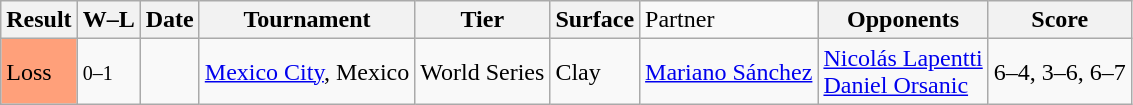<table class="sortable wikitable">
<tr>
<th>Result</th>
<th class="unsortable">W–L</th>
<th>Date</th>
<th>Tournament</th>
<th>Tier</th>
<th>Surface</th>
<td>Partner</td>
<th>Opponents</th>
<th class="unsortable">Score</th>
</tr>
<tr>
<td style="background:#ffa07a;">Loss</td>
<td><small>0–1</small></td>
<td><a href='#'></a></td>
<td><a href='#'>Mexico City</a>, Mexico</td>
<td>World Series</td>
<td>Clay</td>
<td> <a href='#'>Mariano Sánchez</a></td>
<td> <a href='#'>Nicolás Lapentti</a> <br>  <a href='#'>Daniel Orsanic</a></td>
<td>6–4, 3–6, 6–7</td>
</tr>
</table>
